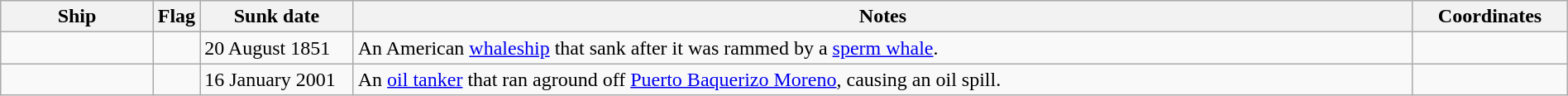<table class=wikitable | style = "width:100%">
<tr>
<th style="width:10%">Ship</th>
<th>Flag</th>
<th style="width:10%">Sunk date</th>
<th style="width:70%">Notes</th>
<th style="width:10%">Coordinates</th>
</tr>
<tr>
<td></td>
<td></td>
<td>20 August 1851</td>
<td>An American <a href='#'>whaleship</a> that sank after it was rammed by a <a href='#'>sperm whale</a>.</td>
<td></td>
</tr>
<tr>
<td></td>
<td></td>
<td>16 January 2001</td>
<td>An <a href='#'>oil tanker</a> that ran aground off <a href='#'>Puerto Baquerizo Moreno</a>, causing an oil spill.</td>
<td></td>
</tr>
</table>
